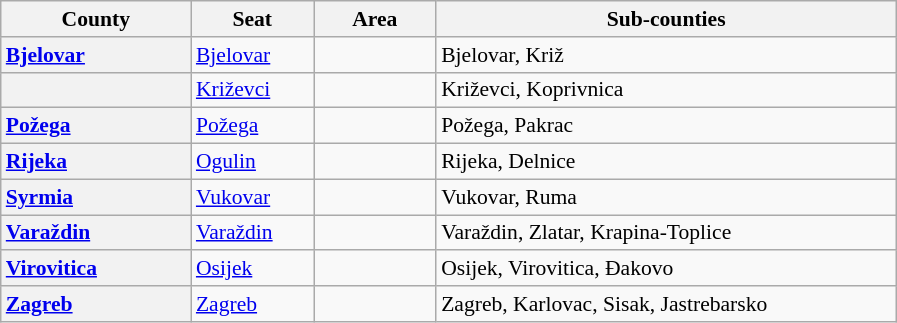<table class="sortable plainrowheaders wikitable" style="cellspacing=2px; text-align:left; font-size:90%;">
<tr style="font-size:100%; text-align:right;">
<th style="width:120px;"  scope="col">County</th>
<th style="width:75px;"  scope="col">Seat</th>
<th style="width:75px;"  scope="col">Area</th>
<th style="width:300px;"  scope="col">Sub-counties</th>
</tr>
<tr>
<th scope="row" style=text-align:left><a href='#'>Bjelovar</a></th>
<td><a href='#'>Bjelovar</a></td>
<td style="text-align:right"></td>
<td>Bjelovar, Križ</td>
</tr>
<tr>
<th scope="row" style=text-align:left></th>
<td><a href='#'>Križevci</a></td>
<td style="text-align:right"></td>
<td>Križevci, Koprivnica</td>
</tr>
<tr>
<th scope="row" style=text-align:left><a href='#'>Požega</a></th>
<td><a href='#'>Požega</a></td>
<td style="text-align:right"></td>
<td>Požega, Pakrac</td>
</tr>
<tr>
<th scope="row" style=text-align:left><a href='#'>Rijeka</a></th>
<td><a href='#'>Ogulin</a></td>
<td style="text-align:right"></td>
<td>Rijeka, Delnice</td>
</tr>
<tr>
<th scope="row" style=text-align:left><a href='#'>Syrmia</a></th>
<td><a href='#'>Vukovar</a></td>
<td style="text-align:right"></td>
<td>Vukovar, Ruma</td>
</tr>
<tr>
<th scope="row" style=text-align:left><a href='#'>Varaždin</a></th>
<td><a href='#'>Varaždin</a></td>
<td style="text-align:right"></td>
<td>Varaždin, Zlatar, Krapina-Toplice</td>
</tr>
<tr>
<th scope="row" style=text-align:left><a href='#'>Virovitica</a></th>
<td><a href='#'>Osijek</a></td>
<td style="text-align:right"></td>
<td>Osijek, Virovitica, Đakovo</td>
</tr>
<tr>
<th scope="row" style=text-align:left><a href='#'>Zagreb</a></th>
<td><a href='#'>Zagreb</a></td>
<td style="text-align:right"></td>
<td>Zagreb, Karlovac, Sisak, Jastrebarsko</td>
</tr>
</table>
